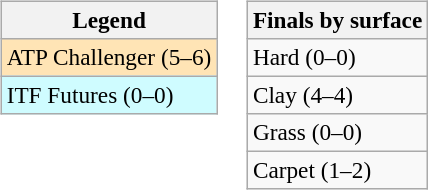<table>
<tr valign=top>
<td><br><table class=wikitable style=font-size:97%>
<tr>
<th>Legend</th>
</tr>
<tr bgcolor=moccasin>
<td>ATP Challenger (5–6)</td>
</tr>
<tr bgcolor=cffcff>
<td>ITF Futures (0–0)</td>
</tr>
</table>
</td>
<td><br><table class=wikitable style=font-size:97%>
<tr>
<th>Finals by surface</th>
</tr>
<tr>
<td>Hard (0–0)</td>
</tr>
<tr>
<td>Clay (4–4)</td>
</tr>
<tr>
<td>Grass (0–0)</td>
</tr>
<tr>
<td>Carpet (1–2)</td>
</tr>
</table>
</td>
</tr>
</table>
